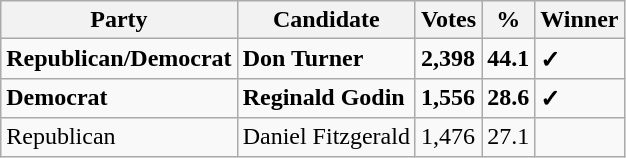<table class="wikitable sortable">
<tr>
<th>Party</th>
<th>Candidate</th>
<th>Votes</th>
<th>%</th>
<th>Winner</th>
</tr>
<tr>
<td><strong>Republican/Democrat</strong></td>
<td><strong>Don Turner</strong></td>
<td><strong>2,398</strong></td>
<td><strong>44.1</strong></td>
<td><strong>✓</strong></td>
</tr>
<tr>
<td><strong>Democrat</strong></td>
<td><strong>Reginald Godin</strong></td>
<td><strong>1,556</strong></td>
<td><strong>28.6</strong></td>
<td><strong>✓</strong></td>
</tr>
<tr>
<td>Republican</td>
<td>Daniel Fitzgerald</td>
<td>1,476</td>
<td>27.1</td>
<td></td>
</tr>
</table>
